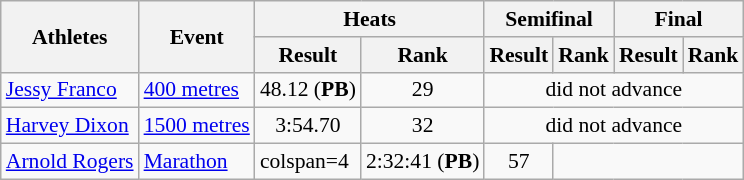<table class="wikitable" border="1" style="font-size:90%">
<tr>
<th rowspan="2">Athletes</th>
<th rowspan="2">Event</th>
<th colspan="2">Heats</th>
<th colspan="2">Semifinal</th>
<th colspan="2">Final</th>
</tr>
<tr>
<th>Result</th>
<th>Rank</th>
<th>Result</th>
<th>Rank</th>
<th>Result</th>
<th>Rank</th>
</tr>
<tr>
<td><a href='#'>Jessy Franco</a></td>
<td><a href='#'>400 metres</a></td>
<td align=center>48.12 (<strong>PB</strong>)</td>
<td align=center>29</td>
<td align=center colspan=4>did not advance</td>
</tr>
<tr>
<td><a href='#'>Harvey Dixon</a></td>
<td><a href='#'>1500 metres</a></td>
<td align=center>3:54.70</td>
<td align=center>32</td>
<td align=center colspan=4>did not advance</td>
</tr>
<tr>
<td><a href='#'>Arnold Rogers</a></td>
<td><a href='#'>Marathon</a></td>
<td>colspan=4</td>
<td align=center>2:32:41 (<strong>PB</strong>)</td>
<td align=center>57</td>
</tr>
</table>
